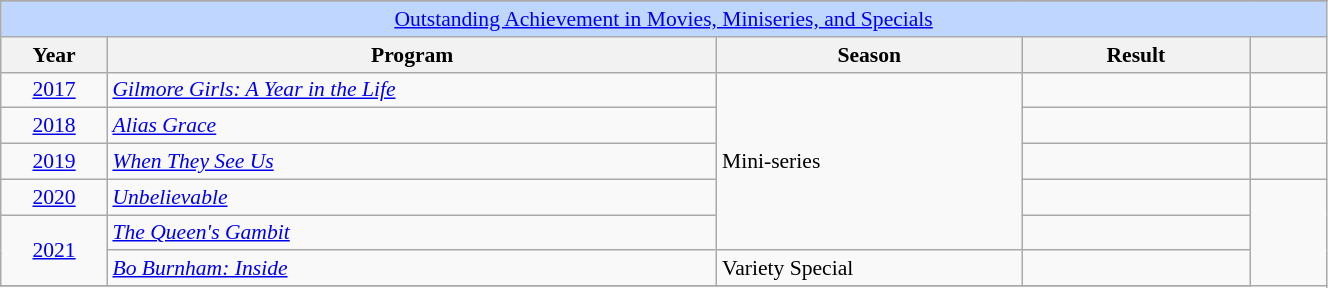<table class="wikitable plainrowheaders" style="font-size: 90%" width=70%>
<tr>
</tr>
<tr ---- bgcolor="#bfd7ff">
<td colspan=5 align=center><a href='#'>Outstanding Achievement in Movies, Miniseries, and Specials</a></td>
</tr>
<tr ---- bgcolor="#ebf5ff">
<th scope="col" style="width:7%;">Year</th>
<th scope="col" style="width:40%;">Program</th>
<th scope="col" style="width:20%;">Season</th>
<th scope="col" style="width:15%;">Result</th>
<th scope="col" class="unsortable" style="width:5%;"></th>
</tr>
<tr>
<td style="text-align:center;"><a href='#'>2017</a></td>
<td><em><a href='#'>Gilmore Girls: A Year in the Life</a></em></td>
<td rowspan=5>Mini-series</td>
<td></td>
<td style="text-align:center;"></td>
</tr>
<tr>
<td style="text-align:center;"><a href='#'>2018</a></td>
<td><em><a href='#'>Alias Grace</a></em></td>
<td></td>
<td style="text-align:center;"></td>
</tr>
<tr>
<td style="text-align:center;"><a href='#'>2019</a></td>
<td><em><a href='#'>When They See Us</a></em></td>
<td></td>
<td style="text-align:center;"></td>
</tr>
<tr>
<td style="text-align:center;"><a href='#'>2020</a></td>
<td><em><a href='#'>Unbelievable</a></em></td>
<td></td>
</tr>
<tr>
<td rowspan="2" style="text-align:center;"><a href='#'>2021</a></td>
<td><em><a href='#'>The Queen's Gambit</a></em></td>
<td></td>
</tr>
<tr>
<td><em><a href='#'>Bo Burnham: Inside</a></em></td>
<td>Variety Special</td>
<td></td>
</tr>
<tr>
</tr>
</table>
